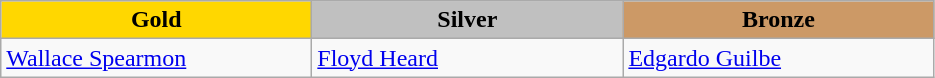<table class="wikitable" style="text-align:left">
<tr align="center">
<td width=200 bgcolor=gold><strong>Gold</strong></td>
<td width=200 bgcolor=silver><strong>Silver</strong></td>
<td width=200 bgcolor=CC9966><strong>Bronze</strong></td>
</tr>
<tr>
<td><a href='#'>Wallace Spearmon</a><br><em></em></td>
<td><a href='#'>Floyd Heard</a><br><em></em></td>
<td><a href='#'>Edgardo Guilbe</a><br><em></em></td>
</tr>
</table>
